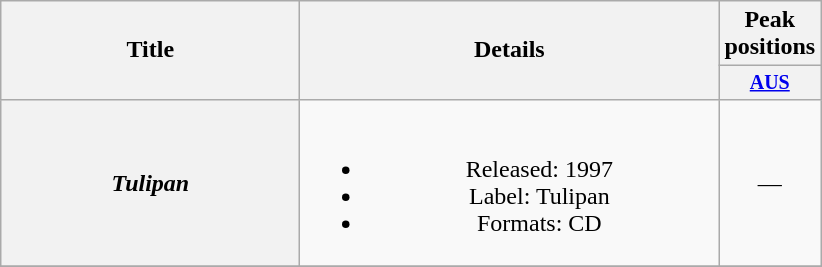<table class="wikitable plainrowheaders" style="text-align:center;">
<tr>
<th rowspan="2" style="width:12em;">Title</th>
<th rowspan="2" style="width:17em;">Details</th>
<th colspan="1">Peak positions</th>
</tr>
<tr style="font-size:smaller;">
<th width="50"><a href='#'>AUS</a><br></th>
</tr>
<tr>
<th scope="row"><em>Tulipan</em></th>
<td><br><ul><li>Released: 1997</li><li>Label: Tulipan</li><li>Formats: CD</li></ul></td>
<td>—</td>
</tr>
<tr>
</tr>
</table>
